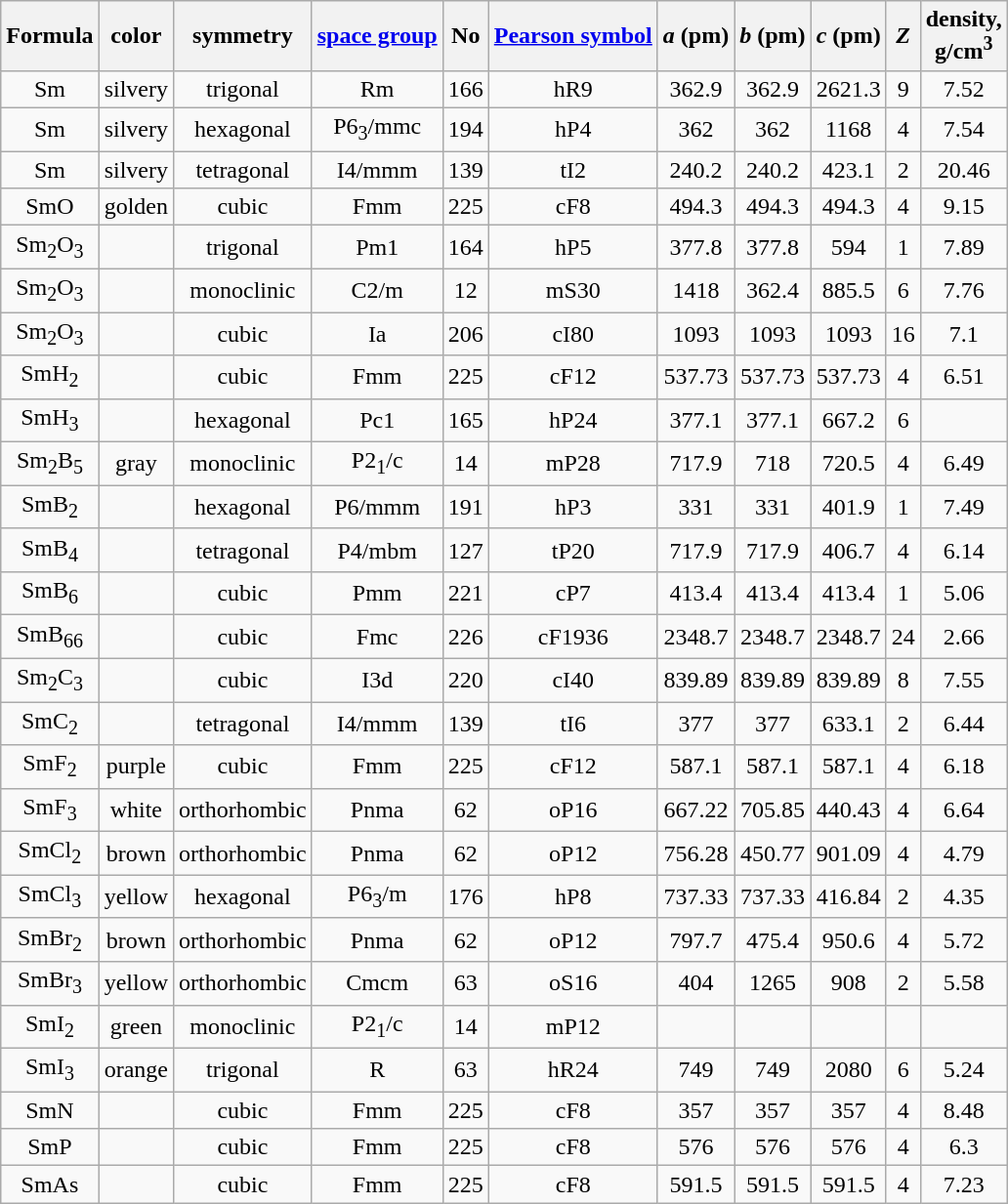<table Class = "wikitable" style = "text-align: center">
<tr>
<th>Formula</th>
<th>color</th>
<th>symmetry</th>
<th><a href='#'>space group</a></th>
<th>No</th>
<th><a href='#'>Pearson symbol</a></th>
<th><em>a</em> (pm)</th>
<th><em>b</em> (pm)</th>
<th><em>c</em> (pm)</th>
<th><em>Z</em></th>
<th>density, <br>g/cm<sup>3</sup></th>
</tr>
<tr>
<td>Sm</td>
<td>silvery</td>
<td>trigonal</td>
<td>Rm</td>
<td>166</td>
<td>hR9</td>
<td>362.9</td>
<td>362.9</td>
<td>2621.3</td>
<td>9</td>
<td>7.52</td>
</tr>
<tr>
<td>Sm</td>
<td>silvery</td>
<td>hexagonal</td>
<td>P6<sub>3</sub>/mmc</td>
<td>194</td>
<td>hP4</td>
<td>362</td>
<td>362</td>
<td>1168</td>
<td>4</td>
<td>7.54</td>
</tr>
<tr>
<td>Sm</td>
<td>silvery</td>
<td>tetragonal</td>
<td>I4/mmm</td>
<td>139</td>
<td>tI2</td>
<td>240.2</td>
<td>240.2</td>
<td>423.1</td>
<td>2</td>
<td>20.46</td>
</tr>
<tr>
<td>SmO</td>
<td>golden</td>
<td>cubic</td>
<td>Fmm</td>
<td>225</td>
<td>cF8</td>
<td>494.3</td>
<td>494.3</td>
<td>494.3</td>
<td>4</td>
<td>9.15</td>
</tr>
<tr>
<td>Sm<sub>2</sub>O<sub>3</sub></td>
<td></td>
<td>trigonal</td>
<td>Pm1</td>
<td>164</td>
<td>hP5</td>
<td>377.8</td>
<td>377.8</td>
<td>594</td>
<td>1</td>
<td>7.89</td>
</tr>
<tr>
<td>Sm<sub>2</sub>O<sub>3</sub></td>
<td></td>
<td>monoclinic</td>
<td>C2/m</td>
<td>12</td>
<td>mS30</td>
<td>1418</td>
<td>362.4</td>
<td>885.5</td>
<td>6</td>
<td>7.76</td>
</tr>
<tr>
<td>Sm<sub>2</sub>O<sub>3</sub></td>
<td></td>
<td>cubic</td>
<td>Ia</td>
<td>206</td>
<td>cI80</td>
<td>1093</td>
<td>1093</td>
<td>1093</td>
<td>16</td>
<td>7.1</td>
</tr>
<tr>
<td>SmH<sub>2</sub></td>
<td></td>
<td>cubic</td>
<td>Fmm</td>
<td>225</td>
<td>cF12</td>
<td>537.73</td>
<td>537.73</td>
<td>537.73</td>
<td>4</td>
<td>6.51</td>
</tr>
<tr>
<td>SmH<sub>3</sub></td>
<td></td>
<td>hexagonal</td>
<td>Pc1</td>
<td>165</td>
<td>hP24</td>
<td>377.1</td>
<td>377.1</td>
<td>667.2</td>
<td>6</td>
<td></td>
</tr>
<tr>
<td>Sm<sub>2</sub>B<sub>5</sub></td>
<td>gray</td>
<td>monoclinic</td>
<td>P2<sub>1</sub>/c</td>
<td>14</td>
<td>mP28</td>
<td>717.9</td>
<td>718</td>
<td>720.5</td>
<td>4</td>
<td>6.49</td>
</tr>
<tr>
<td>SmB<sub>2</sub></td>
<td></td>
<td>hexagonal</td>
<td>P6/mmm</td>
<td>191</td>
<td>hP3</td>
<td>331</td>
<td>331</td>
<td>401.9</td>
<td>1</td>
<td>7.49</td>
</tr>
<tr>
<td>SmB<sub>4</sub></td>
<td></td>
<td>tetragonal</td>
<td>P4/mbm</td>
<td>127</td>
<td>tP20</td>
<td>717.9</td>
<td>717.9</td>
<td>406.7</td>
<td>4</td>
<td>6.14</td>
</tr>
<tr>
<td>SmB<sub>6</sub></td>
<td></td>
<td>cubic</td>
<td>Pmm</td>
<td>221</td>
<td>cP7</td>
<td>413.4</td>
<td>413.4</td>
<td>413.4</td>
<td>1</td>
<td>5.06</td>
</tr>
<tr>
<td>SmB<sub>66</sub></td>
<td></td>
<td>cubic</td>
<td>Fmc</td>
<td>226</td>
<td>cF1936</td>
<td>2348.7</td>
<td>2348.7</td>
<td>2348.7</td>
<td>24</td>
<td>2.66</td>
</tr>
<tr>
<td>Sm<sub>2</sub>C<sub>3</sub></td>
<td></td>
<td>cubic</td>
<td>I3d</td>
<td>220</td>
<td>cI40</td>
<td>839.89</td>
<td>839.89</td>
<td>839.89</td>
<td>8</td>
<td>7.55</td>
</tr>
<tr>
<td>SmC<sub>2</sub></td>
<td></td>
<td>tetragonal</td>
<td>I4/mmm</td>
<td>139</td>
<td>tI6</td>
<td>377</td>
<td>377</td>
<td>633.1</td>
<td>2</td>
<td>6.44</td>
</tr>
<tr>
<td>SmF<sub>2</sub></td>
<td>purple</td>
<td>cubic</td>
<td>Fmm</td>
<td>225</td>
<td>cF12</td>
<td>587.1</td>
<td>587.1</td>
<td>587.1</td>
<td>4</td>
<td>6.18</td>
</tr>
<tr>
<td>SmF<sub>3</sub></td>
<td>white</td>
<td>orthorhombic</td>
<td>Pnma</td>
<td>62</td>
<td>oP16</td>
<td>667.22</td>
<td>705.85</td>
<td>440.43</td>
<td>4</td>
<td>6.64</td>
</tr>
<tr>
<td>SmCl<sub>2</sub></td>
<td>brown</td>
<td>orthorhombic</td>
<td>Pnma</td>
<td>62</td>
<td>oP12</td>
<td>756.28</td>
<td>450.77</td>
<td>901.09</td>
<td>4</td>
<td>4.79</td>
</tr>
<tr>
<td>SmCl<sub>3</sub></td>
<td>yellow</td>
<td>hexagonal</td>
<td>P6<sub>3</sub>/m</td>
<td>176</td>
<td>hP8</td>
<td>737.33</td>
<td>737.33</td>
<td>416.84</td>
<td>2</td>
<td>4.35</td>
</tr>
<tr>
<td>SmBr<sub>2</sub></td>
<td>brown</td>
<td>orthorhombic</td>
<td>Pnma</td>
<td>62</td>
<td>oP12</td>
<td>797.7</td>
<td>475.4</td>
<td>950.6</td>
<td>4</td>
<td>5.72</td>
</tr>
<tr>
<td>SmBr<sub>3</sub></td>
<td>yellow</td>
<td>orthorhombic</td>
<td>Cmcm</td>
<td>63</td>
<td>oS16</td>
<td>404</td>
<td>1265</td>
<td>908</td>
<td>2</td>
<td>5.58</td>
</tr>
<tr>
<td>SmI<sub>2</sub></td>
<td>green</td>
<td>monoclinic</td>
<td>P2<sub>1</sub>/c</td>
<td>14</td>
<td>mP12</td>
<td></td>
<td></td>
<td></td>
<td></td>
<td></td>
</tr>
<tr>
<td>SmI<sub>3</sub></td>
<td>orange</td>
<td>trigonal</td>
<td>R</td>
<td>63</td>
<td>hR24</td>
<td>749</td>
<td>749</td>
<td>2080</td>
<td>6</td>
<td>5.24</td>
</tr>
<tr>
<td>SmN</td>
<td></td>
<td>cubic</td>
<td>Fmm</td>
<td>225</td>
<td>cF8</td>
<td>357</td>
<td>357</td>
<td>357</td>
<td>4</td>
<td>8.48</td>
</tr>
<tr>
<td>SmP</td>
<td></td>
<td>cubic</td>
<td>Fmm</td>
<td>225</td>
<td>cF8</td>
<td>576</td>
<td>576</td>
<td>576</td>
<td>4</td>
<td>6.3</td>
</tr>
<tr>
<td>SmAs</td>
<td></td>
<td>cubic</td>
<td>Fmm</td>
<td>225</td>
<td>cF8</td>
<td>591.5</td>
<td>591.5</td>
<td>591.5</td>
<td>4</td>
<td>7.23</td>
</tr>
</table>
